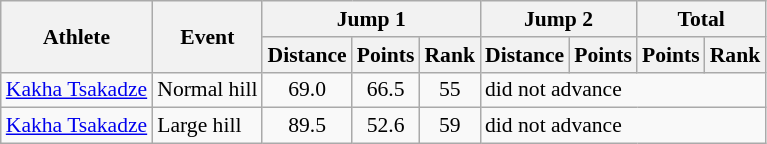<table class="wikitable" style="font-size:90%">
<tr>
<th rowspan="2">Athlete</th>
<th rowspan="2">Event</th>
<th colspan="3">Jump 1</th>
<th colspan="2">Jump 2</th>
<th colspan="2">Total</th>
</tr>
<tr>
<th>Distance</th>
<th>Points</th>
<th>Rank</th>
<th>Distance</th>
<th>Points</th>
<th>Points</th>
<th>Rank</th>
</tr>
<tr>
<td><a href='#'>Kakha Tsakadze</a></td>
<td>Normal hill</td>
<td align="center">69.0</td>
<td align="center">66.5</td>
<td align="center">55</td>
<td colspan="4">did not advance</td>
</tr>
<tr>
<td><a href='#'>Kakha Tsakadze</a></td>
<td>Large hill</td>
<td align="center">89.5</td>
<td align="center">52.6</td>
<td align="center">59</td>
<td colspan="4">did not advance</td>
</tr>
</table>
